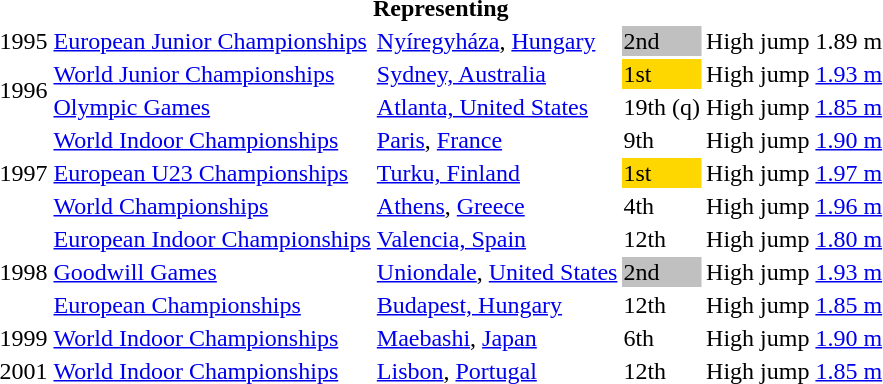<table>
<tr>
<th colspan="6">Representing </th>
</tr>
<tr>
<td>1995</td>
<td><a href='#'>European Junior Championships</a></td>
<td><a href='#'>Nyíregyháza</a>, <a href='#'>Hungary</a></td>
<td bgcolor=silver>2nd</td>
<td>High jump</td>
<td>1.89 m</td>
</tr>
<tr>
<td rowspan=2>1996</td>
<td><a href='#'>World Junior Championships</a></td>
<td><a href='#'>Sydney, Australia</a></td>
<td bgcolor=gold>1st</td>
<td>High jump</td>
<td><a href='#'>1.93 m</a></td>
</tr>
<tr>
<td><a href='#'>Olympic Games</a></td>
<td><a href='#'>Atlanta, United States</a></td>
<td>19th (q)</td>
<td>High jump</td>
<td><a href='#'>1.85 m</a></td>
</tr>
<tr>
<td rowspan=3>1997</td>
<td><a href='#'>World Indoor Championships</a></td>
<td><a href='#'>Paris</a>, <a href='#'>France</a></td>
<td>9th</td>
<td>High jump</td>
<td><a href='#'>1.90 m</a></td>
</tr>
<tr>
<td><a href='#'>European U23 Championships</a></td>
<td><a href='#'>Turku, Finland</a></td>
<td bgcolor="gold">1st</td>
<td>High jump</td>
<td><a href='#'>1.97 m</a></td>
</tr>
<tr>
<td><a href='#'>World Championships</a></td>
<td><a href='#'>Athens</a>, <a href='#'>Greece</a></td>
<td>4th</td>
<td>High jump</td>
<td><a href='#'>1.96 m</a></td>
</tr>
<tr>
<td rowspan=3>1998</td>
<td><a href='#'>European Indoor Championships</a></td>
<td><a href='#'>Valencia, Spain</a></td>
<td>12th</td>
<td>High jump</td>
<td><a href='#'>1.80 m</a></td>
</tr>
<tr>
<td><a href='#'>Goodwill Games</a></td>
<td><a href='#'>Uniondale</a>, <a href='#'>United States</a></td>
<td bgcolor=silver>2nd</td>
<td>High jump</td>
<td><a href='#'>1.93 m</a></td>
</tr>
<tr>
<td><a href='#'>European Championships</a></td>
<td><a href='#'>Budapest, Hungary</a></td>
<td>12th</td>
<td>High jump</td>
<td><a href='#'>1.85 m</a></td>
</tr>
<tr>
<td>1999</td>
<td><a href='#'>World Indoor Championships</a></td>
<td><a href='#'>Maebashi</a>, <a href='#'>Japan</a></td>
<td>6th</td>
<td>High jump</td>
<td><a href='#'>1.90 m</a></td>
</tr>
<tr>
<td>2001</td>
<td><a href='#'>World Indoor Championships</a></td>
<td><a href='#'>Lisbon</a>, <a href='#'>Portugal</a></td>
<td>12th</td>
<td>High jump</td>
<td><a href='#'>1.85 m</a></td>
</tr>
</table>
